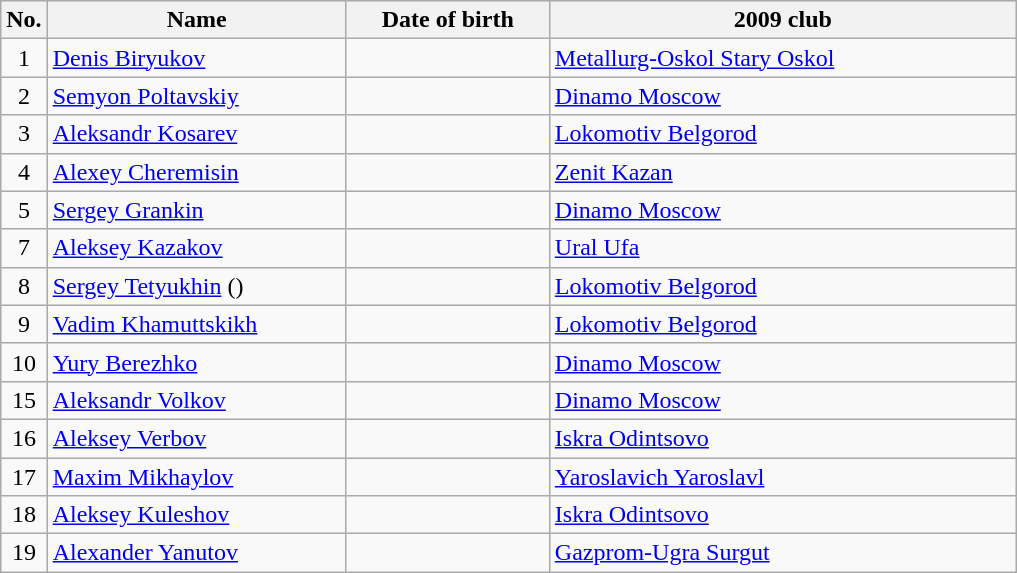<table class="wikitable sortable" style="font-size:100%; text-align:center;">
<tr>
<th>No.</th>
<th style="width:12em">Name</th>
<th style="width:8em">Date of birth</th>
<th style="width:19em">2009 club</th>
</tr>
<tr>
<td>1</td>
<td align=left><a href='#'>Denis Biryukov</a></td>
<td align=right></td>
<td align=left> <a href='#'>Metallurg-Oskol Stary Oskol</a></td>
</tr>
<tr>
<td>2</td>
<td align=left><a href='#'>Semyon Poltavskiy</a></td>
<td align=right></td>
<td align=left> <a href='#'>Dinamo Moscow</a></td>
</tr>
<tr>
<td>3</td>
<td align=left><a href='#'>Aleksandr Kosarev</a></td>
<td align=right></td>
<td align=left> <a href='#'>Lokomotiv Belgorod</a></td>
</tr>
<tr>
<td>4</td>
<td align=left><a href='#'>Alexey Cheremisin</a></td>
<td align=right></td>
<td align=left> <a href='#'>Zenit Kazan</a></td>
</tr>
<tr>
<td>5</td>
<td align=left><a href='#'>Sergey Grankin</a></td>
<td align=right></td>
<td align=left> <a href='#'>Dinamo Moscow</a></td>
</tr>
<tr>
<td>7</td>
<td align=left><a href='#'>Aleksey Kazakov</a></td>
<td align=right></td>
<td align=left> <a href='#'>Ural Ufa</a></td>
</tr>
<tr>
<td>8</td>
<td align=left><a href='#'>Sergey Tetyukhin</a> ()</td>
<td align=right></td>
<td align=left> <a href='#'>Lokomotiv Belgorod</a></td>
</tr>
<tr>
<td>9</td>
<td align=left><a href='#'>Vadim Khamuttskikh</a></td>
<td align=right></td>
<td align=left> <a href='#'>Lokomotiv Belgorod</a></td>
</tr>
<tr>
<td>10</td>
<td align=left><a href='#'>Yury Berezhko</a></td>
<td align=right></td>
<td align=left> <a href='#'>Dinamo Moscow</a></td>
</tr>
<tr>
<td>15</td>
<td align=left><a href='#'>Aleksandr Volkov</a></td>
<td align=right></td>
<td align=left> <a href='#'>Dinamo Moscow</a></td>
</tr>
<tr>
<td>16</td>
<td align=left><a href='#'>Aleksey Verbov</a></td>
<td align=right></td>
<td align=left> <a href='#'>Iskra Odintsovo</a></td>
</tr>
<tr>
<td>17</td>
<td align=left><a href='#'>Maxim Mikhaylov</a></td>
<td align=right></td>
<td align=left> <a href='#'>Yaroslavich Yaroslavl</a></td>
</tr>
<tr>
<td>18</td>
<td align=left><a href='#'>Aleksey Kuleshov</a></td>
<td align=right></td>
<td align=left> <a href='#'>Iskra Odintsovo</a></td>
</tr>
<tr>
<td>19</td>
<td align=left><a href='#'>Alexander Yanutov</a></td>
<td align=right></td>
<td align=left> <a href='#'>Gazprom-Ugra Surgut</a></td>
</tr>
</table>
